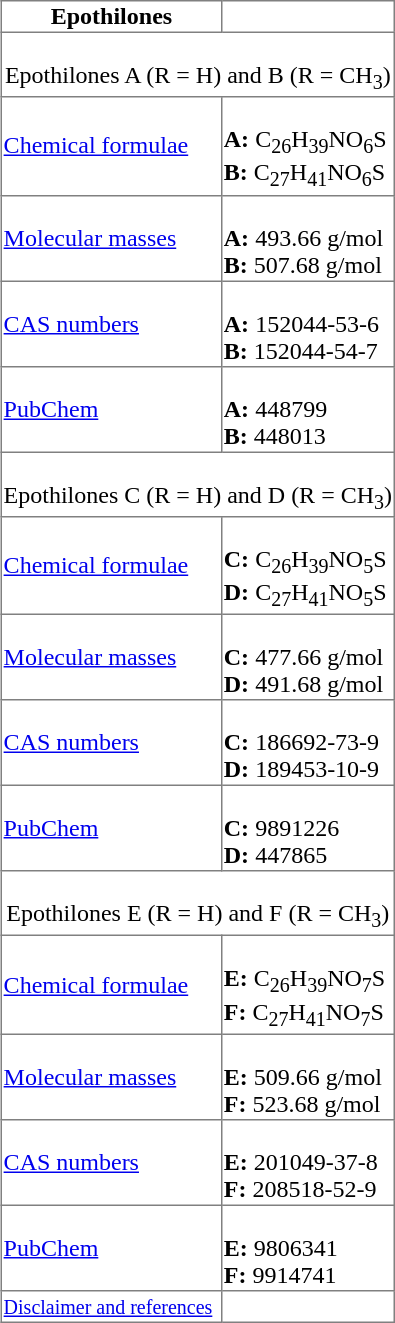<table class="toccolours" border="1" style="float: right; clear: right; margin: 0 0 1em 1em; border-collapse: collapse;">
<tr>
<th>Epothilones</th>
</tr>
<tr>
<td align="center" colspan="2" bgcolor="#ffffff"><br>Epothilones A (R = H) and B (R = CH<sub>3</sub>)</td>
</tr>
<tr>
<td><a href='#'>Chemical formulae</a></td>
<td><br><strong>A:</strong> C<sub>26</sub>H<sub>39</sub>NO<sub>6</sub>S<br>
<strong>B:</strong> C<sub>27</sub>H<sub>41</sub>NO<sub>6</sub>S</td>
</tr>
<tr>
<td><a href='#'>Molecular masses</a></td>
<td><br><strong>A:</strong> 493.66 g/mol<br>
<strong>B:</strong> 507.68 g/mol</td>
</tr>
<tr>
<td><a href='#'>CAS numbers</a></td>
<td><br><strong>A:</strong> 152044-53-6<br>
<strong>B:</strong> 152044-54-7</td>
</tr>
<tr>
<td><a href='#'>PubChem</a></td>
<td><br><strong>A:</strong> 448799<br>
<strong>B:</strong> 448013</td>
</tr>
<tr>
<td align="center" colspan="2" bgcolor="#ffffff"><br>Epothilones C (R = H) and D (R = CH<sub>3</sub>)</td>
</tr>
<tr>
<td><a href='#'>Chemical formulae</a></td>
<td><br><strong>C:</strong> C<sub>26</sub>H<sub>39</sub>NO<sub>5</sub>S<br>
<strong>D:</strong> C<sub>27</sub>H<sub>41</sub>NO<sub>5</sub>S</td>
</tr>
<tr>
<td><a href='#'>Molecular masses</a></td>
<td><br><strong>C:</strong> 477.66 g/mol<br>
<strong>D:</strong> 491.68 g/mol</td>
</tr>
<tr>
<td><a href='#'>CAS numbers</a></td>
<td><br><strong>C:</strong> 186692-73-9<br>
<strong>D:</strong> 189453-10-9</td>
</tr>
<tr>
<td><a href='#'>PubChem</a></td>
<td><br><strong>C:</strong> 9891226<br>
<strong>D:</strong> 447865</td>
</tr>
<tr>
<td align="center" colspan="2" bgcolor="#ffffff"><br>Epothilones E (R = H) and F (R = CH<sub>3</sub>)</td>
</tr>
<tr>
<td><a href='#'>Chemical formulae</a></td>
<td><br><strong>E:</strong> C<sub>26</sub>H<sub>39</sub>NO<sub>7</sub>S<br>
<strong>F:</strong> C<sub>27</sub>H<sub>41</sub>NO<sub>7</sub>S</td>
</tr>
<tr>
<td><a href='#'>Molecular masses</a></td>
<td><br><strong>E:</strong> 509.66 g/mol<br>
<strong>F:</strong> 523.68 g/mol</td>
</tr>
<tr>
<td><a href='#'>CAS numbers</a></td>
<td><br><strong>E:</strong> 201049-37-8<br>
<strong>F:</strong> 208518-52-9</td>
</tr>
<tr>
<td><a href='#'>PubChem</a></td>
<td><br><strong>E:</strong> 9806341<br>
<strong>F:</strong> 9914741</td>
</tr>
<tr>
<td><small><a href='#'>Disclaimer and references</a></small></td>
</tr>
</table>
